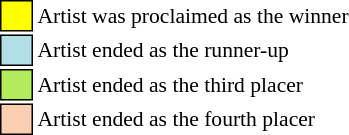<table class="toccolours" style="font-size: 90%; white-space: nowrap;">
<tr>
<td style="background:yellow; border: 1px solid black">     </td>
<td>Artist was proclaimed as the winner</td>
</tr>
<tr>
<td style="background:#B0E0E6; border: 1px solid black">     </td>
<td>Artist ended as the runner-up</td>
</tr>
<tr>
<td style="background:#B2EC5D; border: 1px solid black">     </td>
<td>Artist ended as the third placer</td>
</tr>
<tr>
<td style="background:#FBCEB1; border: 1px solid black">     </td>
<td>Artist ended as the fourth placer</td>
</tr>
<tr>
</tr>
</table>
